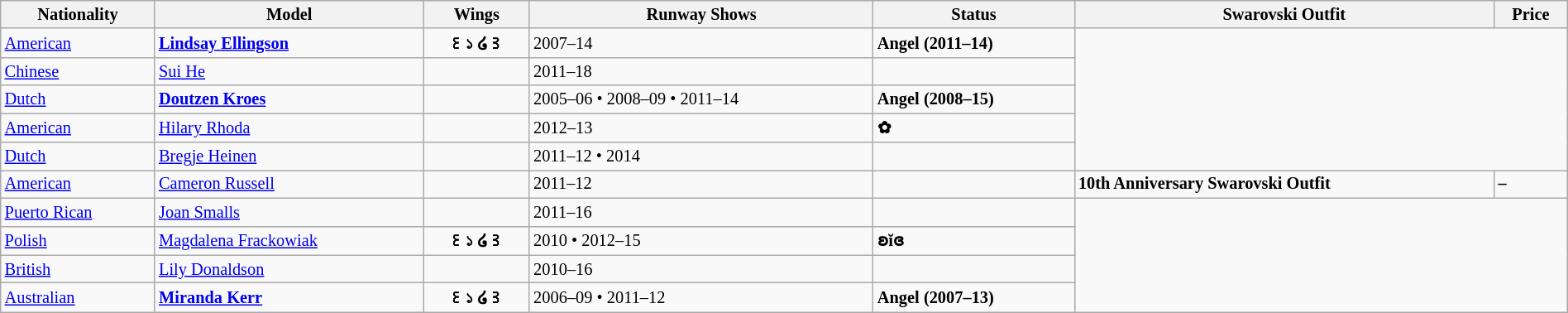<table class="sortable wikitable"  style="font-size:85%; width:100%;">
<tr>
<th style="text-align:center;">Nationality</th>
<th style="text-align:center;">Model</th>
<th style="text-align:center;">Wings</th>
<th style="text-align:center;">Runway Shows</th>
<th style="text-align:center;">Status</th>
<th>Swarovski Outfit</th>
<th>Price</th>
</tr>
<tr>
<td> <a href='#'>American</a></td>
<td><strong><a href='#'>Lindsay Ellingson</a></strong></td>
<td align="center"><strong>꒰১ ໒꒱</strong></td>
<td>2007–14</td>
<td><strong> Angel (2011–14)</strong></td>
<td colspan="2" rowspan="5"></td>
</tr>
<tr>
<td> <a href='#'>Chinese</a></td>
<td><a href='#'>Sui He</a></td>
<td></td>
<td>2011–18</td>
<td></td>
</tr>
<tr>
<td> <a href='#'>Dutch</a></td>
<td><strong><a href='#'>Doutzen Kroes</a></strong></td>
<td></td>
<td>2005–06 • 2008–09 • 2011–14</td>
<td><strong> Angel (2008–15)</strong></td>
</tr>
<tr>
<td> <a href='#'>American</a></td>
<td><a href='#'>Hilary Rhoda</a></td>
<td></td>
<td>2012–13</td>
<td><strong>✿</strong></td>
</tr>
<tr>
<td> <a href='#'>Dutch</a></td>
<td><a href='#'>Bregje Heinen</a></td>
<td></td>
<td>2011–12 • 2014</td>
<td></td>
</tr>
<tr>
<td> <a href='#'>American</a></td>
<td><a href='#'>Cameron Russell</a></td>
<td align="center"></td>
<td>2011–12</td>
<td></td>
<td><strong>10th Anniversary Swarovski Outfit</strong></td>
<td><strong>–</strong></td>
</tr>
<tr>
<td> <a href='#'>Puerto Rican</a></td>
<td><a href='#'>Joan Smalls</a></td>
<td></td>
<td>2011–16</td>
<td></td>
<td colspan="2" rowspan="4"></td>
</tr>
<tr>
<td> <a href='#'>Polish</a></td>
<td><a href='#'>Magdalena Frackowiak</a></td>
<td align="center"><strong>꒰১ ໒꒱</strong></td>
<td>2010 • 2012–15</td>
<td><strong>ʚĭɞ</strong></td>
</tr>
<tr>
<td> <a href='#'>British</a></td>
<td><a href='#'>Lily Donaldson</a></td>
<td></td>
<td>2010–16</td>
<td></td>
</tr>
<tr>
<td> <a href='#'>Australian</a></td>
<td><strong><a href='#'>Miranda Kerr</a></strong></td>
<td align="center"><strong>꒰১ ໒꒱</strong></td>
<td>2006–09 • 2011–12</td>
<td><strong> Angel (2007–13)</strong></td>
</tr>
</table>
